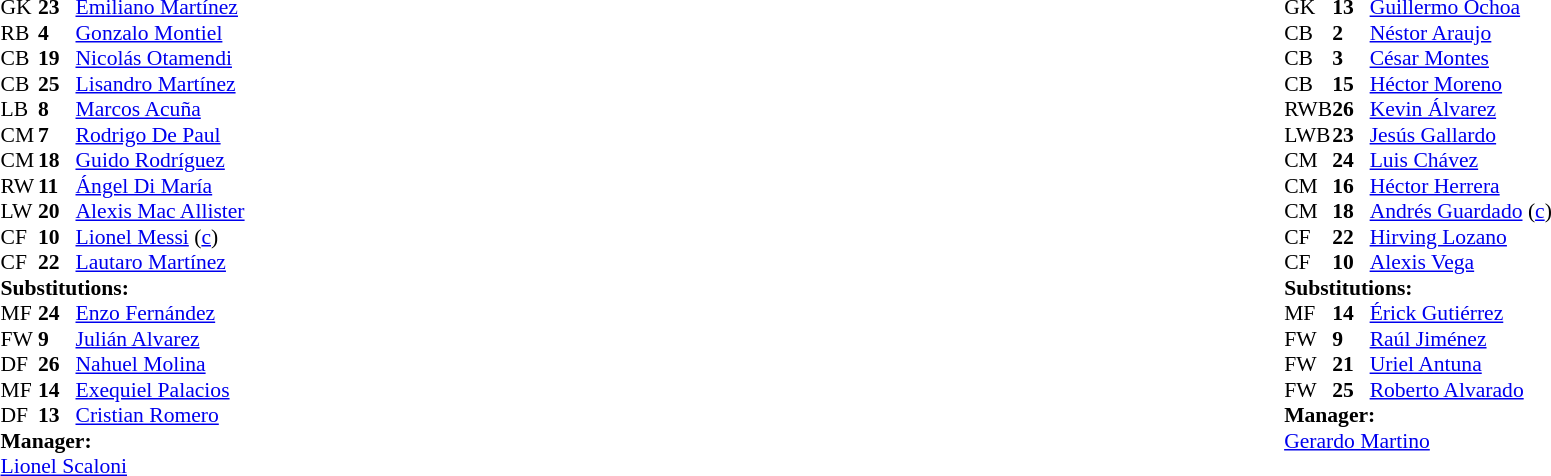<table width="100%">
<tr>
<td valign="top" width="40%"><br><table style="font-size:90%" cellspacing="0" cellpadding="0">
<tr>
<th width=25></th>
<th width=25></th>
</tr>
<tr>
<td>GK</td>
<td><strong>23</strong></td>
<td><a href='#'>Emiliano Martínez</a></td>
</tr>
<tr>
<td>RB</td>
<td><strong>4</strong></td>
<td><a href='#'>Gonzalo Montiel</a></td>
<td></td>
<td></td>
</tr>
<tr>
<td>CB</td>
<td><strong>19</strong></td>
<td><a href='#'>Nicolás Otamendi</a></td>
</tr>
<tr>
<td>CB</td>
<td><strong>25</strong></td>
<td><a href='#'>Lisandro Martínez</a></td>
</tr>
<tr>
<td>LB</td>
<td><strong>8</strong></td>
<td><a href='#'>Marcos Acuña</a></td>
</tr>
<tr>
<td>CM</td>
<td><strong>7</strong></td>
<td><a href='#'>Rodrigo De Paul</a></td>
</tr>
<tr>
<td>CM</td>
<td><strong>18</strong></td>
<td><a href='#'>Guido Rodríguez</a></td>
<td></td>
<td></td>
</tr>
<tr>
<td>RW</td>
<td><strong>11</strong></td>
<td><a href='#'>Ángel Di María</a></td>
<td></td>
<td></td>
</tr>
<tr>
<td>LW</td>
<td><strong>20</strong></td>
<td><a href='#'>Alexis Mac Allister</a></td>
<td></td>
<td></td>
</tr>
<tr>
<td>CF</td>
<td><strong>10</strong></td>
<td><a href='#'>Lionel Messi</a> (<a href='#'>c</a>)</td>
</tr>
<tr>
<td>CF</td>
<td><strong>22</strong></td>
<td><a href='#'>Lautaro Martínez</a></td>
<td></td>
<td></td>
</tr>
<tr>
<td colspan=3><strong>Substitutions:</strong></td>
</tr>
<tr>
<td>MF</td>
<td><strong>24</strong></td>
<td><a href='#'>Enzo Fernández</a></td>
<td></td>
<td></td>
</tr>
<tr>
<td>FW</td>
<td><strong>9</strong></td>
<td><a href='#'>Julián Alvarez</a></td>
<td></td>
<td></td>
</tr>
<tr>
<td>DF</td>
<td><strong>26</strong></td>
<td><a href='#'>Nahuel Molina</a></td>
<td></td>
<td></td>
</tr>
<tr>
<td>MF</td>
<td><strong>14</strong></td>
<td><a href='#'>Exequiel Palacios</a></td>
<td></td>
<td></td>
</tr>
<tr>
<td>DF</td>
<td><strong>13</strong></td>
<td><a href='#'>Cristian Romero</a></td>
<td></td>
<td></td>
</tr>
<tr>
<td colspan=3><strong>Manager:</strong></td>
</tr>
<tr>
<td colspan=3><a href='#'>Lionel Scaloni</a></td>
</tr>
</table>
</td>
<td valign="top"></td>
<td valign="top" width="50%"><br><table style="font-size:90%; margin:auto" cellspacing="0" cellpadding="0">
<tr>
<th width=25></th>
<th width=25></th>
</tr>
<tr>
<td>GK</td>
<td><strong>13</strong></td>
<td><a href='#'>Guillermo Ochoa</a></td>
</tr>
<tr>
<td>CB</td>
<td><strong>2</strong></td>
<td><a href='#'>Néstor Araujo</a></td>
<td></td>
</tr>
<tr>
<td>CB</td>
<td><strong>3</strong></td>
<td><a href='#'>César Montes</a></td>
</tr>
<tr>
<td>CB</td>
<td><strong>15</strong></td>
<td><a href='#'>Héctor Moreno</a></td>
</tr>
<tr>
<td>RWB</td>
<td><strong>26</strong></td>
<td><a href='#'>Kevin Álvarez</a></td>
<td></td>
<td></td>
</tr>
<tr>
<td>LWB</td>
<td><strong>23</strong></td>
<td><a href='#'>Jesús Gallardo</a></td>
</tr>
<tr>
<td>CM</td>
<td><strong>24</strong></td>
<td><a href='#'>Luis Chávez</a></td>
</tr>
<tr>
<td>CM</td>
<td><strong>16</strong></td>
<td><a href='#'>Héctor Herrera</a></td>
<td></td>
</tr>
<tr>
<td>CM</td>
<td><strong>18</strong></td>
<td><a href='#'>Andrés Guardado</a> (<a href='#'>c</a>)</td>
<td></td>
<td></td>
</tr>
<tr>
<td>CF</td>
<td><strong>22</strong></td>
<td><a href='#'>Hirving Lozano</a></td>
<td></td>
<td></td>
</tr>
<tr>
<td>CF</td>
<td><strong>10</strong></td>
<td><a href='#'>Alexis Vega</a></td>
<td></td>
<td></td>
</tr>
<tr>
<td colspan=3><strong>Substitutions:</strong></td>
</tr>
<tr>
<td>MF</td>
<td><strong>14</strong></td>
<td><a href='#'>Érick Gutiérrez</a></td>
<td></td>
<td></td>
</tr>
<tr>
<td>FW</td>
<td><strong>9</strong></td>
<td><a href='#'>Raúl Jiménez</a></td>
<td></td>
<td></td>
</tr>
<tr>
<td>FW</td>
<td><strong>21</strong></td>
<td><a href='#'>Uriel Antuna</a></td>
<td></td>
<td></td>
</tr>
<tr>
<td>FW</td>
<td><strong>25</strong></td>
<td><a href='#'>Roberto Alvarado</a></td>
<td></td>
<td></td>
</tr>
<tr>
<td colspan=3><strong>Manager:</strong></td>
</tr>
<tr>
<td colspan=3> <a href='#'>Gerardo Martino</a></td>
</tr>
</table>
</td>
</tr>
</table>
